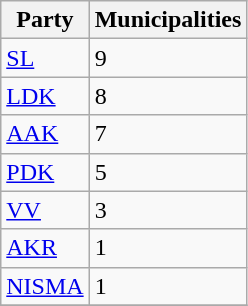<table class="wikitable sortable centre">
<tr>
<th>Party</th>
<th>Municipalities</th>
</tr>
<tr>
<td><a href='#'>SL</a></td>
<td>9</td>
</tr>
<tr>
<td><a href='#'>LDK</a></td>
<td>8</td>
</tr>
<tr>
<td><a href='#'>AAK</a></td>
<td>7</td>
</tr>
<tr>
<td><a href='#'>PDK</a></td>
<td>5</td>
</tr>
<tr>
<td><a href='#'>VV</a></td>
<td>3</td>
</tr>
<tr>
<td><a href='#'>AKR</a></td>
<td>1</td>
</tr>
<tr>
<td><a href='#'>NISMA</a></td>
<td>1</td>
</tr>
<tr>
</tr>
</table>
